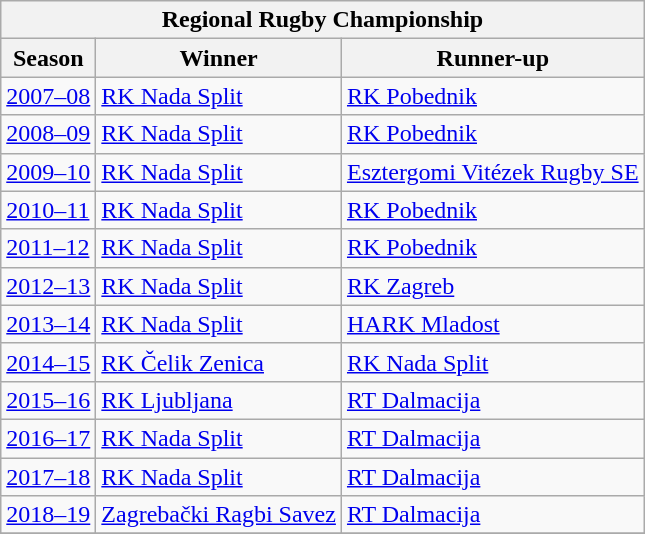<table class="wikitable">
<tr>
<th colspan=4>Regional Rugby Championship</th>
</tr>
<tr>
<th>Season</th>
<th>Winner</th>
<th>Runner-up</th>
</tr>
<tr>
<td><a href='#'>2007–08</a></td>
<td> <a href='#'>RK Nada Split</a></td>
<td> <a href='#'>RK Pobednik</a></td>
</tr>
<tr>
<td><a href='#'>2008–09</a></td>
<td> <a href='#'>RK Nada Split</a></td>
<td> <a href='#'>RK Pobednik</a></td>
</tr>
<tr>
<td><a href='#'>2009–10</a></td>
<td> <a href='#'>RK Nada Split</a></td>
<td> <a href='#'>Esztergomi Vitézek Rugby SE</a></td>
</tr>
<tr>
<td><a href='#'>2010–11</a></td>
<td> <a href='#'>RK Nada Split</a></td>
<td> <a href='#'>RK Pobednik</a></td>
</tr>
<tr>
<td><a href='#'>2011–12</a></td>
<td> <a href='#'>RK Nada Split</a></td>
<td> <a href='#'>RK Pobednik</a></td>
</tr>
<tr>
<td><a href='#'>2012–13</a></td>
<td> <a href='#'>RK Nada Split</a></td>
<td> <a href='#'>RK Zagreb</a></td>
</tr>
<tr>
<td><a href='#'>2013–14</a></td>
<td> <a href='#'>RK Nada Split</a></td>
<td> <a href='#'>HARK Mladost</a></td>
</tr>
<tr>
<td><a href='#'>2014–15</a></td>
<td> <a href='#'>RK Čelik Zenica</a></td>
<td> <a href='#'>RK Nada Split</a></td>
</tr>
<tr>
<td><a href='#'>2015–16</a></td>
<td> <a href='#'>RK Ljubljana</a></td>
<td> <a href='#'>RT Dalmacija</a></td>
</tr>
<tr>
<td><a href='#'>2016–17</a></td>
<td> <a href='#'>RK Nada Split</a></td>
<td> <a href='#'>RT Dalmacija</a></td>
</tr>
<tr>
<td><a href='#'>2017–18</a></td>
<td> <a href='#'>RK Nada Split</a></td>
<td> <a href='#'>RT Dalmacija</a></td>
</tr>
<tr>
<td><a href='#'>2018–19</a></td>
<td> <a href='#'>Zagrebački Ragbi Savez</a></td>
<td> <a href='#'>RT Dalmacija</a></td>
</tr>
<tr>
</tr>
</table>
